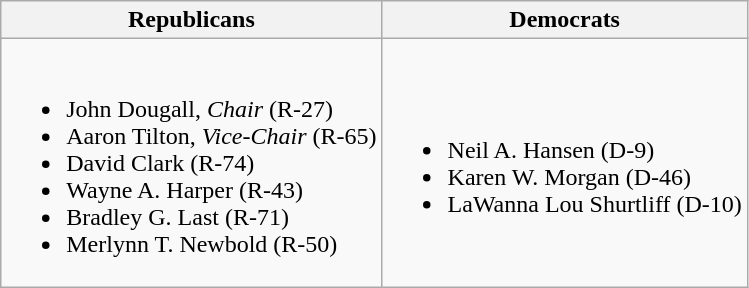<table class=wikitable>
<tr>
<th>Republicans</th>
<th>Democrats</th>
</tr>
<tr>
<td><br><ul><li>John Dougall, <em>Chair</em> (R-27)</li><li>Aaron Tilton, <em>Vice-Chair</em> (R-65)</li><li>David Clark (R-74)</li><li>Wayne A. Harper (R-43)</li><li>Bradley G. Last (R-71)</li><li>Merlynn T. Newbold (R-50)</li></ul></td>
<td><br><ul><li>Neil A. Hansen (D-9)</li><li>Karen W. Morgan (D-46)</li><li>LaWanna Lou Shurtliff (D-10)</li></ul></td>
</tr>
</table>
